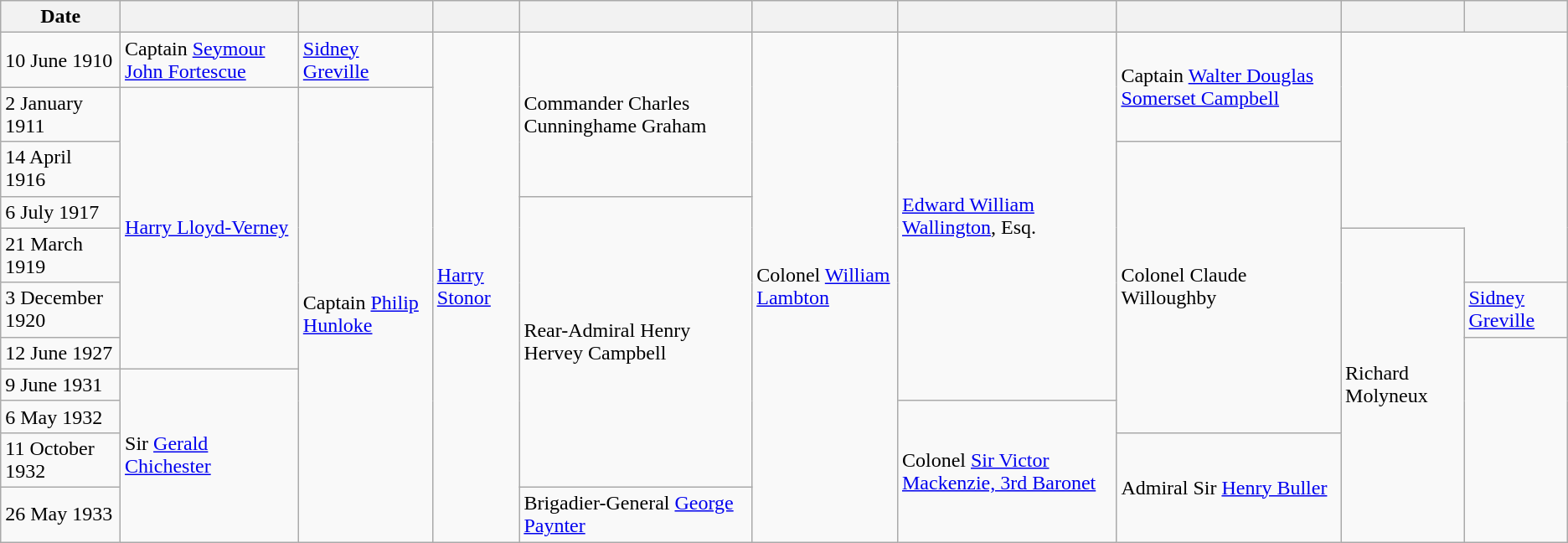<table class="wikitable">
<tr>
<th>Date</th>
<th></th>
<th></th>
<th></th>
<th></th>
<th></th>
<th></th>
<th></th>
<th></th>
<th></th>
</tr>
<tr>
<td>10 June 1910</td>
<td rowspan=1>Captain <a href='#'>Seymour John Fortescue</a></td>
<td rowspan=1><a href='#'>Sidney Greville</a></td>
<td rowspan=11><a href='#'>Harry Stonor</a></td>
<td rowspan=3>Commander Charles Cunninghame Graham</td>
<td rowspan=11>Colonel <a href='#'>William Lambton</a></td>
<td rowspan=8><a href='#'>Edward William Wallington</a>, Esq.</td>
<td rowspan=2>Captain <a href='#'>Walter Douglas Somerset Campbell</a></td>
</tr>
<tr>
<td>2 January 1911</td>
<td rowspan=6><a href='#'>Harry Lloyd-Verney</a></td>
<td rowspan=10>Captain <a href='#'>Philip Hunloke</a></td>
</tr>
<tr>
<td>14 April 1916</td>
<td rowspan=7>Colonel Claude Willoughby</td>
</tr>
<tr>
<td>6 July 1917</td>
<td rowspan=7>Rear-Admiral Henry Hervey Campbell</td>
</tr>
<tr>
<td>21 March 1919</td>
<td rowspan=7>Richard Molyneux</td>
</tr>
<tr>
<td>3 December 1920</td>
<td rowspan=1><a href='#'>Sidney Greville</a></td>
</tr>
<tr>
<td>12 June 1927</td>
</tr>
<tr>
<td>9 June 1931</td>
<td rowspan=4>Sir <a href='#'>Gerald Chichester</a></td>
</tr>
<tr>
<td>6 May 1932</td>
<td rowspan=3>Colonel <a href='#'>Sir Victor Mackenzie, 3rd Baronet</a></td>
</tr>
<tr>
<td>11 October 1932</td>
<td rowspan=2>Admiral Sir <a href='#'>Henry Buller</a></td>
</tr>
<tr>
<td>26 May 1933</td>
<td rowspan=1>Brigadier-General <a href='#'>George Paynter</a></td>
</tr>
</table>
